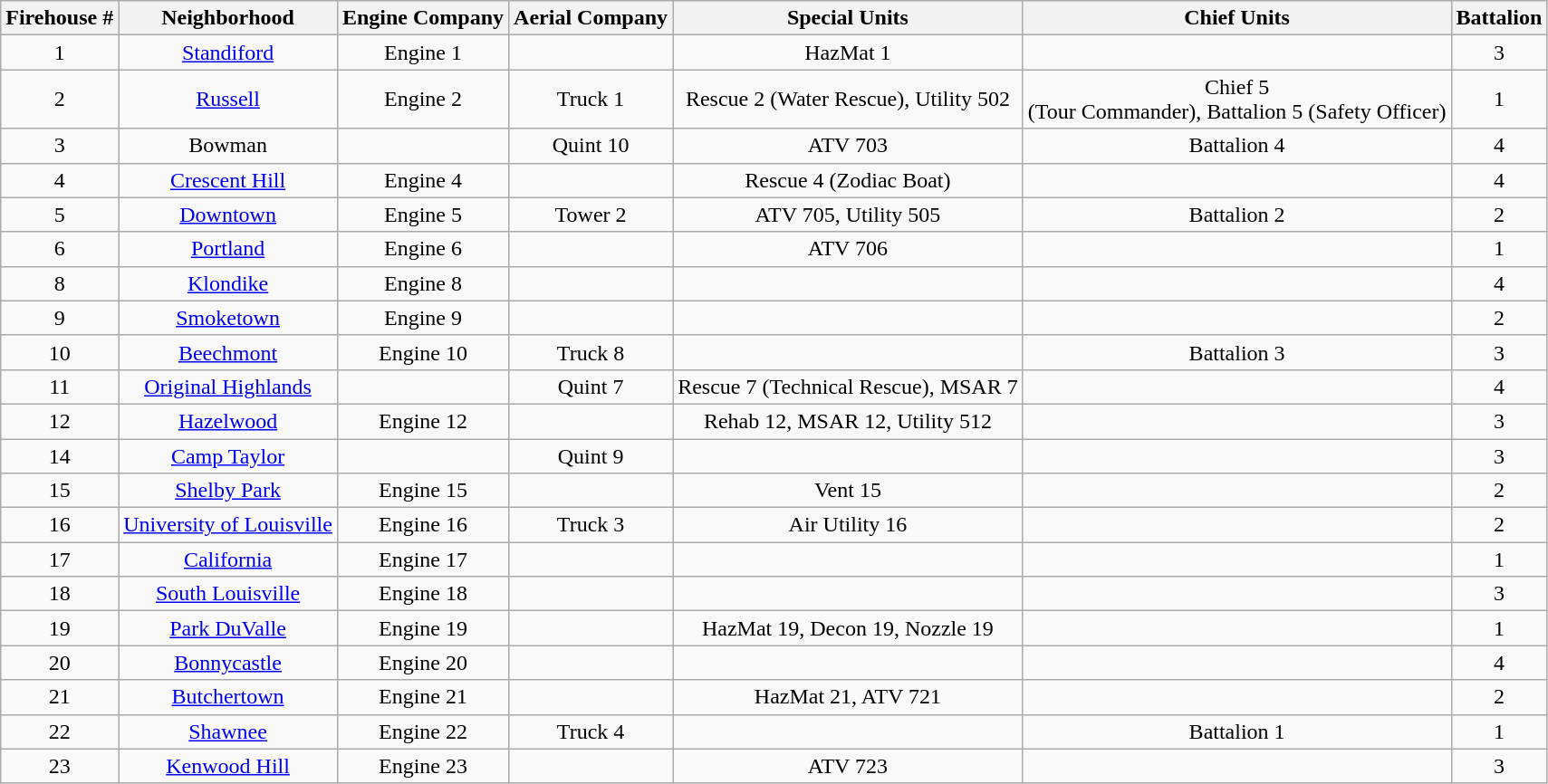<table class="wikitable sortable" style="text-align:center;">
<tr>
<th>Firehouse #</th>
<th>Neighborhood</th>
<th>Engine Company</th>
<th>Aerial  Company</th>
<th>Special Units</th>
<th>Chief Units</th>
<th>Battalion</th>
</tr>
<tr>
<td>1</td>
<td><a href='#'>Standiford</a></td>
<td>Engine 1</td>
<td></td>
<td>HazMat 1</td>
<td></td>
<td>3</td>
</tr>
<tr>
<td>2</td>
<td><a href='#'>Russell</a></td>
<td>Engine 2</td>
<td>Truck 1</td>
<td>Rescue 2 (Water Rescue), Utility 502</td>
<td>Chief 5<br>(Tour Commander), Battalion 5 (Safety Officer)</td>
<td>1</td>
</tr>
<tr>
<td>3</td>
<td>Bowman</td>
<td></td>
<td>Quint 10</td>
<td>ATV 703</td>
<td>Battalion 4</td>
<td>4</td>
</tr>
<tr>
<td>4</td>
<td><a href='#'>Crescent Hill</a></td>
<td>Engine 4</td>
<td></td>
<td>Rescue 4 (Zodiac Boat)</td>
<td></td>
<td>4</td>
</tr>
<tr>
<td>5</td>
<td><a href='#'>Downtown</a></td>
<td>Engine 5</td>
<td>Tower 2</td>
<td>ATV 705, Utility 505</td>
<td>Battalion 2</td>
<td>2</td>
</tr>
<tr>
<td>6</td>
<td><a href='#'>Portland</a></td>
<td>Engine 6</td>
<td></td>
<td>ATV 706</td>
<td></td>
<td>1</td>
</tr>
<tr>
<td>8</td>
<td><a href='#'>Klondike</a></td>
<td>Engine 8</td>
<td></td>
<td></td>
<td></td>
<td>4</td>
</tr>
<tr>
<td>9</td>
<td><a href='#'>Smoketown</a></td>
<td>Engine 9</td>
<td></td>
<td></td>
<td></td>
<td>2</td>
</tr>
<tr>
<td>10</td>
<td><a href='#'>Beechmont</a></td>
<td>Engine 10</td>
<td>Truck 8</td>
<td></td>
<td>Battalion 3</td>
<td>3</td>
</tr>
<tr>
<td>11</td>
<td><a href='#'>Original Highlands</a></td>
<td></td>
<td>Quint 7</td>
<td>Rescue 7 (Technical Rescue), MSAR 7</td>
<td></td>
<td>4</td>
</tr>
<tr>
<td>12</td>
<td><a href='#'>Hazelwood</a></td>
<td>Engine 12</td>
<td></td>
<td>Rehab 12, MSAR 12, Utility 512</td>
<td></td>
<td>3</td>
</tr>
<tr>
<td>14</td>
<td><a href='#'>Camp Taylor</a></td>
<td></td>
<td>Quint 9</td>
<td></td>
<td></td>
<td>3</td>
</tr>
<tr>
<td>15</td>
<td><a href='#'>Shelby Park</a></td>
<td>Engine 15</td>
<td></td>
<td>Vent 15</td>
<td></td>
<td>2</td>
</tr>
<tr>
<td>16</td>
<td><a href='#'>University of Louisville</a></td>
<td>Engine 16</td>
<td>Truck 3</td>
<td>Air Utility 16</td>
<td></td>
<td>2</td>
</tr>
<tr>
<td>17</td>
<td><a href='#'>California</a></td>
<td>Engine 17</td>
<td></td>
<td></td>
<td></td>
<td>1</td>
</tr>
<tr>
<td>18</td>
<td><a href='#'>South Louisville</a></td>
<td>Engine 18</td>
<td></td>
<td></td>
<td></td>
<td>3</td>
</tr>
<tr>
<td>19</td>
<td><a href='#'>Park DuValle</a></td>
<td>Engine 19</td>
<td></td>
<td>HazMat 19, Decon 19, Nozzle 19</td>
<td></td>
<td>1</td>
</tr>
<tr>
<td>20</td>
<td><a href='#'>Bonnycastle</a></td>
<td>Engine 20</td>
<td></td>
<td></td>
<td></td>
<td>4</td>
</tr>
<tr>
<td>21</td>
<td><a href='#'>Butchertown</a></td>
<td>Engine 21</td>
<td></td>
<td>HazMat 21, ATV 721</td>
<td></td>
<td>2</td>
</tr>
<tr>
<td>22</td>
<td><a href='#'>Shawnee</a></td>
<td>Engine 22</td>
<td>Truck 4</td>
<td></td>
<td>Battalion 1</td>
<td>1</td>
</tr>
<tr>
<td>23</td>
<td><a href='#'>Kenwood Hill</a></td>
<td>Engine 23</td>
<td></td>
<td>ATV 723</td>
<td></td>
<td>3</td>
</tr>
</table>
